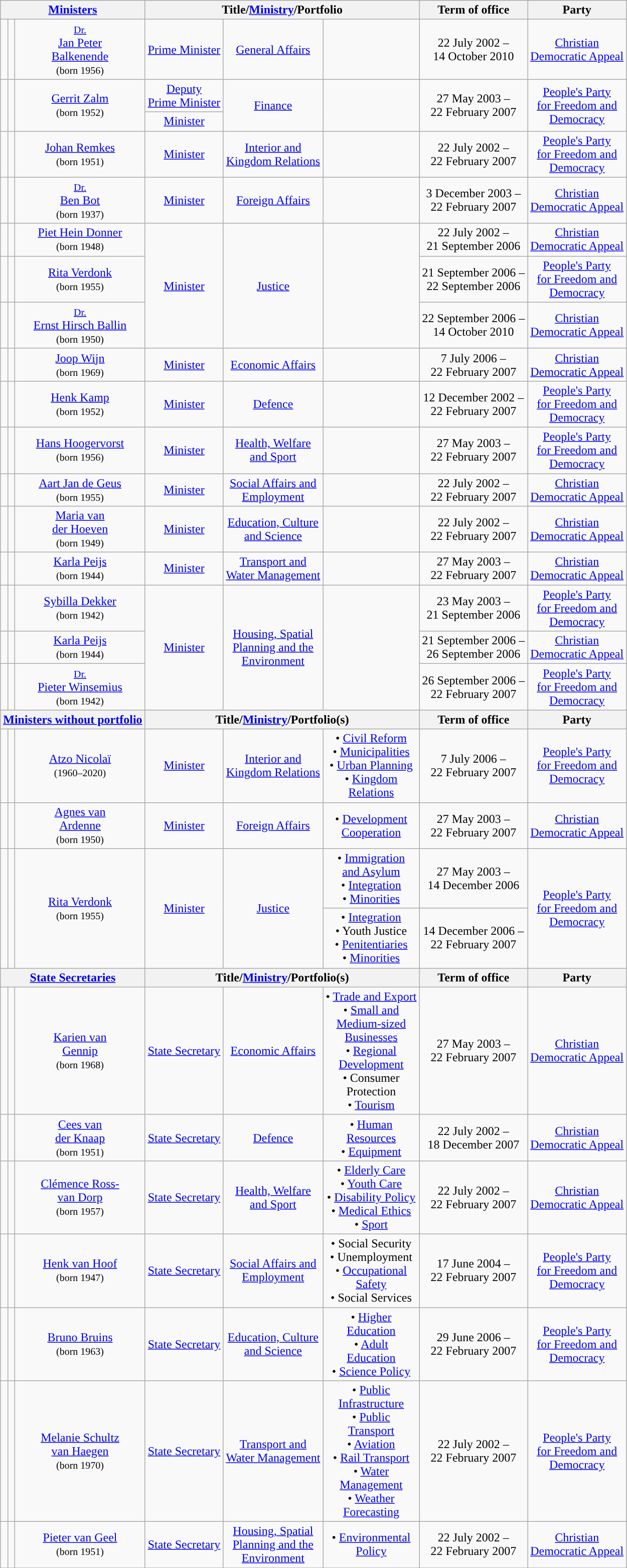<table class="wikitable" style="text-align:center">
<tr>
<th colspan=3><a href='#'>Ministers</a></th>
<th colspan=3>Title/<a href='#'>Ministry</a>/Portfolio</th>
<th>Term of office</th>
<th>Party</th>
</tr>
<tr>
<td style="background:"></td>
<td></td>
<td><small><a href='#'>Dr.</a></small> <br> <a href='#'>Jan Peter <br> Balkenende</a> <br> <small>(born 1956)</small></td>
<td><a href='#'>Prime Minister</a></td>
<td><a href='#'>General Affairs</a></td>
<td></td>
<td>22 July 2002 – <br> 14 October 2010 <br>  </td>
<td><a href='#'>Christian <br> Democratic Appeal</a></td>
</tr>
<tr>
<td rowspan=2 style="background:"></td>
<td rowspan=2></td>
<td rowspan=2><a href='#'>Gerrit Zalm</a> <br> <small>(born 1952)</small></td>
<td><a href='#'>Deputy <br> Prime Minister</a></td>
<td rowspan=2><a href='#'>Finance</a></td>
<td rowspan=2></td>
<td rowspan=2>27 May 2003 – <br> 22 February 2007 <br> </td>
<td rowspan=2><a href='#'>People's Party <br> for Freedom and <br> Democracy</a></td>
</tr>
<tr>
<td><a href='#'>Minister</a></td>
</tr>
<tr>
<td style="background:"></td>
<td></td>
<td><a href='#'>Johan Remkes</a> <br> <small>(born 1951)</small></td>
<td><a href='#'>Minister</a></td>
<td><a href='#'>Interior and <br> Kingdom Relations</a></td>
<td></td>
<td>22 July 2002 – <br> 22 February 2007 <br> </td>
<td><a href='#'>People's Party <br> for Freedom and <br> Democracy</a></td>
</tr>
<tr>
<td style="background:"></td>
<td></td>
<td><small><a href='#'>Dr.</a></small> <br> <a href='#'>Ben Bot</a> <br> <small>(born 1937)</small></td>
<td><a href='#'>Minister</a></td>
<td><a href='#'>Foreign Affairs</a></td>
<td></td>
<td>3 December 2003 – <br> 22 February 2007 <br> </td>
<td><a href='#'>Christian <br> Democratic Appeal</a></td>
</tr>
<tr>
<td style="background:"></td>
<td></td>
<td><a href='#'>Piet Hein Donner</a> <br> <small>(born 1948)</small></td>
<td rowspan=3><a href='#'>Minister</a></td>
<td rowspan=3><a href='#'>Justice</a></td>
<td rowspan=3></td>
<td>22 July 2002 – <br> 21 September 2006 <br>  </td>
<td><a href='#'>Christian <br> Democratic Appeal</a></td>
</tr>
<tr>
<td style="background:"></td>
<td></td>
<td><a href='#'>Rita Verdonk</a> <br> <small>(born 1955)</small></td>
<td>21 September 2006 – <br> 22 September 2006 <br> </td>
<td><a href='#'>People's Party <br> for Freedom and <br> Democracy</a></td>
</tr>
<tr>
<td style="background:"></td>
<td></td>
<td><small><a href='#'>Dr.</a></small> <br> <a href='#'>Ernst Hirsch Ballin</a> <br> <small>(born 1950)</small></td>
<td>22 September 2006 – <br> 14 October 2010 <br> </td>
<td><a href='#'>Christian <br> Democratic Appeal</a></td>
</tr>
<tr>
<td style="background:"></td>
<td></td>
<td><a href='#'>Joop Wijn</a> <br> <small>(born 1969)</small></td>
<td><a href='#'>Minister</a></td>
<td><a href='#'>Economic Affairs</a></td>
<td></td>
<td>7 July 2006 – <br> 22 February 2007</td>
<td><a href='#'>Christian <br> Democratic Appeal</a></td>
</tr>
<tr>
<td style="background:"></td>
<td></td>
<td><a href='#'>Henk Kamp</a> <br> <small>(born 1952)</small></td>
<td><a href='#'>Minister</a></td>
<td><a href='#'>Defence</a></td>
<td></td>
<td>12 December 2002 – <br> 22 February 2007 <br> </td>
<td><a href='#'>People's Party <br> for Freedom and <br> Democracy</a></td>
</tr>
<tr>
<td style="background:"></td>
<td></td>
<td><a href='#'>Hans Hoogervorst</a> <br> <small>(born 1956)</small></td>
<td><a href='#'>Minister</a></td>
<td><a href='#'>Health, Welfare <br> and Sport</a></td>
<td></td>
<td>27 May 2003 – <br> 22 February 2007 <br> </td>
<td><a href='#'>People's Party <br> for Freedom and <br> Democracy</a></td>
</tr>
<tr>
<td style="background:"></td>
<td></td>
<td><a href='#'>Aart Jan de Geus</a> <br> <small>(born 1955)</small></td>
<td><a href='#'>Minister</a></td>
<td><a href='#'>Social Affairs and <br> Employment</a></td>
<td></td>
<td>22 July 2002 – <br> 22 February 2007 <br> </td>
<td><a href='#'>Christian <br> Democratic Appeal</a></td>
</tr>
<tr>
<td style="background:"></td>
<td></td>
<td><a href='#'>Maria van <br> der Hoeven</a> <br> <small>(born 1949)</small></td>
<td><a href='#'>Minister</a></td>
<td><a href='#'>Education, Culture <br> and Science</a></td>
<td></td>
<td>22 July 2002 – <br> 22 February 2007 <br> </td>
<td><a href='#'>Christian <br> Democratic Appeal</a></td>
</tr>
<tr>
<td style="background:"></td>
<td></td>
<td><a href='#'>Karla Peijs</a> <br> <small>(born 1944)</small></td>
<td><a href='#'>Minister</a></td>
<td><a href='#'>Transport and <br> Water Management</a></td>
<td></td>
<td>27 May 2003 – <br> 22 February 2007 <br> </td>
<td><a href='#'>Christian <br> Democratic Appeal</a></td>
</tr>
<tr>
<td style="background:"></td>
<td></td>
<td><a href='#'>Sybilla Dekker</a> <br> <small>(born 1942)</small></td>
<td rowspan=3><a href='#'>Minister</a></td>
<td rowspan=3><a href='#'>Housing, Spatial <br> Planning and the <br> Environment</a></td>
<td rowspan=3></td>
<td>23 May 2003 – <br> 21 September 2006 <br>  </td>
<td><a href='#'>People's Party <br> for Freedom and <br> Democracy</a></td>
</tr>
<tr>
<td style="background:"></td>
<td></td>
<td><a href='#'>Karla Peijs</a> <br> <small>(born 1944)</small></td>
<td>21 September 2006 – <br> 26 September 2006 <br> </td>
<td><a href='#'>Christian <br> Democratic Appeal</a></td>
</tr>
<tr>
<td style="background:"></td>
<td></td>
<td><small><a href='#'>Dr.</a></small> <br> <a href='#'>Pieter Winsemius</a> <br> <small>(born 1942)</small></td>
<td>26 September 2006 – <br> 22 February 2007</td>
<td><a href='#'>People's Party <br> for Freedom and <br> Democracy</a></td>
</tr>
<tr>
<th colspan=3><a href='#'>Ministers without portfolio</a></th>
<th colspan=3>Title/<a href='#'>Ministry</a>/Portfolio(s)</th>
<th>Term of office</th>
<th>Party</th>
</tr>
<tr>
<td style="background:"></td>
<td></td>
<td><a href='#'>Atzo Nicolaï</a> <br> <small>(1960–2020)</small></td>
<td><a href='#'>Minister</a></td>
<td><a href='#'>Interior and <br> Kingdom Relations</a></td>
<td>• <a href='#'>Civil Reform</a> <br> • <a href='#'>Municipalities</a> <br> • <a href='#'>Urban Planning</a> <br> • <a href='#'>Kingdom <br> Relations</a></td>
<td>7 July 2006 – <br> 22 February 2007</td>
<td><a href='#'>People's Party <br> for Freedom and <br> Democracy</a></td>
</tr>
<tr>
<td style="background:"></td>
<td></td>
<td><a href='#'>Agnes van <br> Ardenne</a> <br> <small>(born 1950)</small></td>
<td><a href='#'>Minister</a></td>
<td><a href='#'>Foreign Affairs</a></td>
<td>• <a href='#'>Development <br> Cooperation</a></td>
<td>27 May 2003 – <br> 22 February 2007 <br> </td>
<td><a href='#'>Christian <br> Democratic Appeal</a></td>
</tr>
<tr>
<td rowspan=2 style="background:"></td>
<td rowspan=2></td>
<td rowspan=2><a href='#'>Rita Verdonk</a> <br> <small>(born 1955)</small></td>
<td rowspan=2><a href='#'>Minister</a></td>
<td rowspan=2><a href='#'>Justice</a></td>
<td>• <a href='#'>Immigration <br> and Asylum</a> <br> • <a href='#'>Integration</a> <br> • <a href='#'>Minorities</a></td>
<td>27 May 2003 – <br> 14 December 2006 <br> </td>
<td rowspan=2><a href='#'>People's Party <br> for Freedom and <br> Democracy</a></td>
</tr>
<tr>
<td>• <a href='#'>Integration</a> <br> • Youth Justice <br> • <a href='#'>Penitentiaries</a> <br> • <a href='#'>Minorities</a></td>
<td>14 December 2006 – <br> 22 February 2007</td>
</tr>
<tr>
<th colspan=3><a href='#'>State Secretaries</a></th>
<th colspan=3>Title/<a href='#'>Ministry</a>/Portfolio(s)</th>
<th>Term of office</th>
<th>Party</th>
</tr>
<tr>
<td style="background:"></td>
<td></td>
<td><a href='#'>Karien van <br> Gennip</a> <br> <small>(born 1968)</small></td>
<td><a href='#'>State Secretary</a></td>
<td><a href='#'>Economic Affairs</a></td>
<td>• <a href='#'>Trade and Export</a> <br> • <a href='#'>Small and <br> Medium-sized <br> Businesses</a> <br> • <a href='#'>Regional <br> Development</a> <br> • Consumer <br> Protection <br> • <a href='#'>Tourism</a></td>
<td>27 May 2003 – <br> 22 February 2007 <br> </td>
<td><a href='#'>Christian <br> Democratic Appeal</a></td>
</tr>
<tr>
<td style="background:"></td>
<td></td>
<td><a href='#'>Cees van <br> der Knaap</a> <br> <small>(born 1951)</small></td>
<td><a href='#'>State Secretary</a></td>
<td><a href='#'>Defence</a></td>
<td>• <a href='#'>Human <br> Resources</a> <br> • <a href='#'>Equipment</a></td>
<td>22 July 2002 – <br> 18 December 2007 <br>  </td>
<td><a href='#'>Christian <br> Democratic Appeal</a></td>
</tr>
<tr>
<td style="background:"></td>
<td></td>
<td><a href='#'>Clémence Ross- <br> van Dorp</a> <br> <small>(born 1957)</small></td>
<td><a href='#'>State Secretary</a></td>
<td><a href='#'>Health, Welfare <br> and Sport</a></td>
<td>• <a href='#'>Elderly Care</a> <br> • <a href='#'>Youth Care</a> <br> • <a href='#'>Disability Policy</a> <br> • <a href='#'>Medical Ethics</a> <br> • <a href='#'>Sport</a></td>
<td>22 July 2002 – <br> 22 February 2007 <br> </td>
<td><a href='#'>Christian <br> Democratic Appeal</a></td>
</tr>
<tr>
<td style="background:"></td>
<td></td>
<td><a href='#'>Henk van Hoof</a> <br> <small>(born 1947)</small></td>
<td><a href='#'>State Secretary</a></td>
<td><a href='#'>Social Affairs and <br> Employment</a></td>
<td>• Social Security <br> • Unemployment <br> • <a href='#'>Occupational <br> Safety</a> <br> • Social Services</td>
<td>17 June 2004 – <br> 22 February 2007 <br> </td>
<td><a href='#'>People's Party <br> for Freedom and <br> Democracy</a></td>
</tr>
<tr>
<td style="background:"></td>
<td></td>
<td><a href='#'>Bruno Bruins</a> <br> <small>(born 1963)</small></td>
<td><a href='#'>State Secretary</a></td>
<td><a href='#'>Education, Culture <br> and Science</a></td>
<td>• <a href='#'>Higher <br> Education</a> <br> • <a href='#'>Adult <br> Education</a> <br> • <a href='#'>Science Policy</a></td>
<td>29 June 2006 – <br> 22 February 2007 <br> </td>
<td><a href='#'>People's Party <br> for Freedom and <br> Democracy</a></td>
</tr>
<tr>
<td style="background:"></td>
<td></td>
<td><a href='#'>Melanie Schultz <br> van Haegen</a> <br> <small>(born 1970)</small></td>
<td><a href='#'>State Secretary</a></td>
<td><a href='#'>Transport and <br> Water Management</a></td>
<td>• <a href='#'>Public <br> Infrastructure</a> <br> • <a href='#'>Public <br> Transport</a> <br> • <a href='#'>Aviation</a> <br> • <a href='#'>Rail Transport</a> <br> • <a href='#'>Water <br> Management</a> <br> • <a href='#'>Weather <br> Forecasting</a></td>
<td>22 July 2002 – <br> 22 February 2007 <br> </td>
<td><a href='#'>People's Party <br> for Freedom and <br> Democracy</a></td>
</tr>
<tr>
<td style="background:"></td>
<td></td>
<td><a href='#'>Pieter van Geel</a> <br> <small>(born 1951)</small></td>
<td><a href='#'>State Secretary</a></td>
<td><a href='#'>Housing, Spatial <br> Planning and the <br> Environment</a></td>
<td>• <a href='#'>Environmental <br> Policy</a></td>
<td>22 July 2002 – <br> 22 February 2007 <br> </td>
<td><a href='#'>Christian <br> Democratic Appeal</a></td>
</tr>
<tr>
</tr>
</table>
